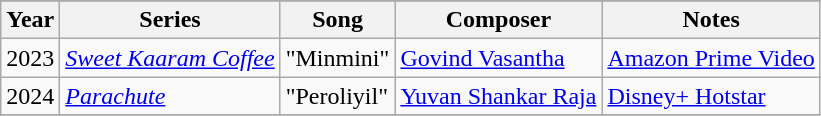<table class="wikitable sortable">
<tr style="background:#cfc; text-align:center;">
</tr>
<tr>
<th>Year</th>
<th>Series</th>
<th>Song</th>
<th>Composer</th>
<th>Notes</th>
</tr>
<tr>
<td>2023</td>
<td><em><a href='#'>Sweet Kaaram Coffee</a></em></td>
<td>"Minmini"</td>
<td><a href='#'>Govind Vasantha</a></td>
<td><a href='#'>Amazon Prime Video</a></td>
</tr>
<tr>
<td>2024</td>
<td><em><a href='#'>Parachute</a></em></td>
<td>"Peroliyil"</td>
<td><a href='#'>Yuvan Shankar Raja</a></td>
<td><a href='#'>Disney+ Hotstar</a></td>
</tr>
<tr>
</tr>
</table>
